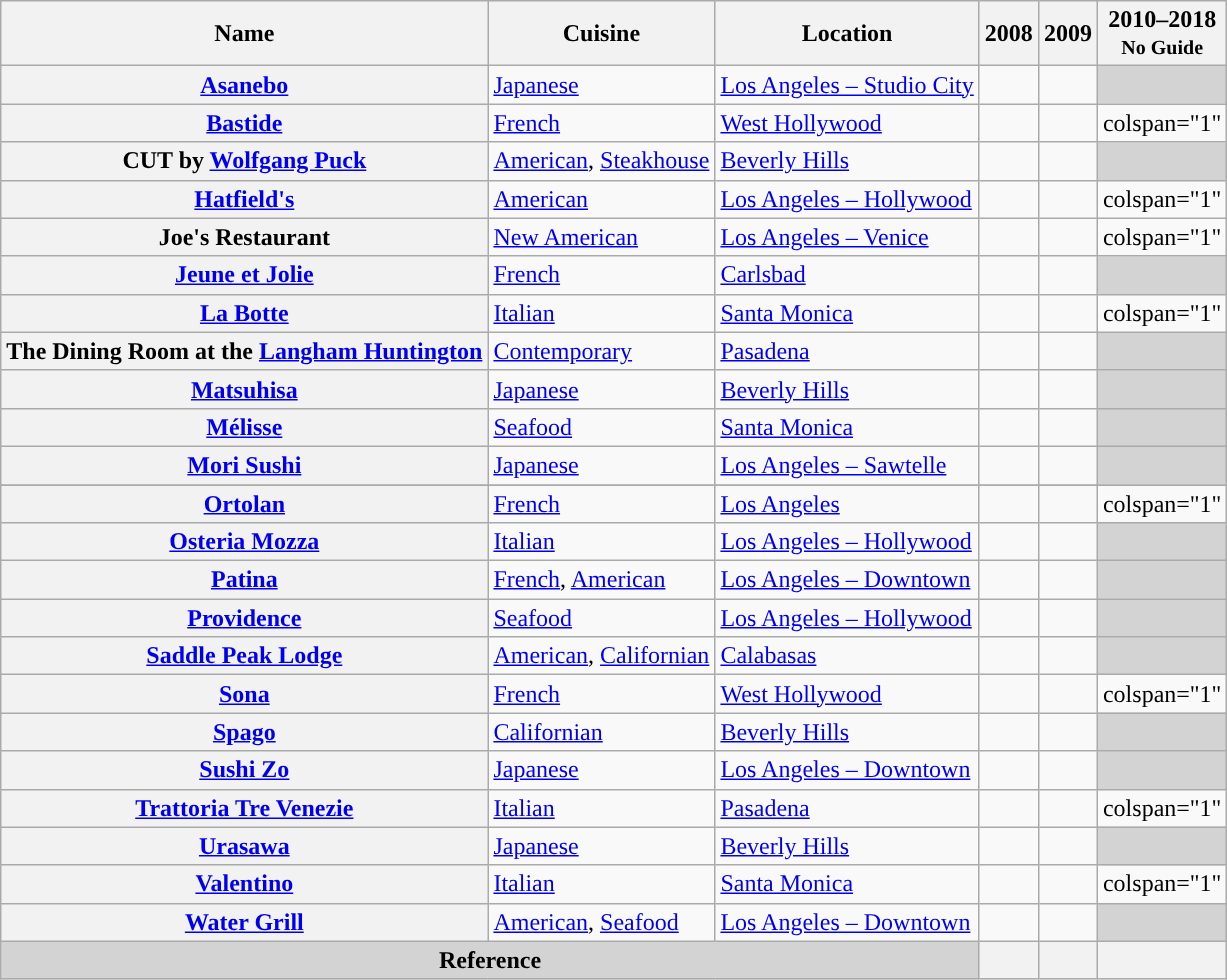<table class="wikitable sortable plainrowheaders" style="text-align:left;"">
<tr>
<th scope="col">Name</th>
<th scope="col">Cuisine</th>
<th scope="col">Location</th>
<th scope="col">2008</th>
<th scope="col">2009</th>
<th scope="col">2010–2018<br><small>No Guide</small></th>
</tr>
<tr>
<th scope="row"><a href='#'>Asanebo</a></th>
<td><a href='#'>Japanese</a></td>
<td><a href='#'>Los Angeles – Studio City</a></td>
<td></td>
<td></td>
<td colspan="1" style="background:lightgray"></td>
</tr>
<tr>
<th scope="row"><a href='#'>Bastide</a></th>
<td><a href='#'>French</a></td>
<td><a href='#'>West Hollywood</a></td>
<td></td>
<td></td>
<td>colspan="1" </td>
</tr>
<tr>
<th scope="row">CUT by <a href='#'>Wolfgang Puck</a></th>
<td><a href='#'>American</a>, <a href='#'>Steakhouse</a></td>
<td><a href='#'>Beverly Hills</a></td>
<td></td>
<td></td>
<td colspan="1" style="background:lightgray"></td>
</tr>
<tr>
<th scope="row"><a href='#'>Hatfield's</a></th>
<td><a href='#'>American</a></td>
<td><a href='#'>Los Angeles – Hollywood</a></td>
<td></td>
<td></td>
<td>colspan="1" </td>
</tr>
<tr>
<th scope="row">Joe's Restaurant</th>
<td><a href='#'>New American</a></td>
<td><a href='#'>Los Angeles – Venice</a></td>
<td></td>
<td></td>
<td>colspan="1" </td>
</tr>
<tr>
<th scope="row"><a href='#'>Jeune et Jolie</a></th>
<td><a href='#'>French</a></td>
<td><a href='#'>Carlsbad</a></td>
<td></td>
<td></td>
<td colspan="1" style="background:lightgray"></td>
</tr>
<tr>
<th scope="row"><a href='#'>La Botte</a></th>
<td><a href='#'>Italian</a></td>
<td><a href='#'>Santa Monica</a></td>
<td></td>
<td></td>
<td>colspan="1" </td>
</tr>
<tr>
<th scope="row">The Dining Room at the <a href='#'>Langham Huntington</a></th>
<td><a href='#'>Contemporary</a></td>
<td><a href='#'>Pasadena</a></td>
<td></td>
<td></td>
<td colspan="1" style="background:lightgray"></td>
</tr>
<tr>
<th scope="row"><a href='#'>Matsuhisa</a></th>
<td><a href='#'>Japanese</a></td>
<td><a href='#'>Beverly Hills</a></td>
<td></td>
<td></td>
<td colspan="1" style="background:lightgray"></td>
</tr>
<tr>
<th scope="row"><a href='#'>Mélisse</a></th>
<td><a href='#'>Seafood</a></td>
<td><a href='#'>Santa Monica</a></td>
<td></td>
<td></td>
<td colspan="1" style="background:lightgray"></td>
</tr>
<tr>
<th scope="row"><a href='#'>Mori Sushi</a></th>
<td><a href='#'>Japanese</a></td>
<td><a href='#'>Los Angeles – Sawtelle</a></td>
<td></td>
<td></td>
<td colspan="1" style="background:lightgray"></td>
</tr>
<tr>
</tr>
<tr>
<th scope="row"><a href='#'>Ortolan</a></th>
<td><a href='#'>French</a></td>
<td><a href='#'>Los Angeles</a></td>
<td></td>
<td></td>
<td>colspan="1" </td>
</tr>
<tr>
<th scope="row"><a href='#'>Osteria Mozza</a></th>
<td><a href='#'>Italian</a></td>
<td><a href='#'>Los Angeles – Hollywood</a></td>
<td></td>
<td></td>
<td colspan="1" style="background:lightgray"></td>
</tr>
<tr>
<th scope="row"><a href='#'>Patina</a></th>
<td><a href='#'>French</a>, <a href='#'>American</a></td>
<td><a href='#'>Los Angeles – Downtown</a></td>
<td></td>
<td></td>
<td colspan="1" style="background:lightgray"></td>
</tr>
<tr>
<th scope="row"><a href='#'>Providence</a></th>
<td><a href='#'>Seafood</a></td>
<td><a href='#'>Los Angeles – Hollywood</a></td>
<td></td>
<td></td>
<td colspan="1" style="background:lightgray"></td>
</tr>
<tr>
<th scope="row"><a href='#'>Saddle Peak Lodge</a></th>
<td><a href='#'>American</a>, <a href='#'>Californian</a></td>
<td><a href='#'>Calabasas</a></td>
<td></td>
<td></td>
<td colspan="1" style="background:lightgray"></td>
</tr>
<tr>
<th scope="row"><a href='#'>Sona</a></th>
<td><a href='#'>French</a></td>
<td><a href='#'>West Hollywood</a></td>
<td></td>
<td></td>
<td>colspan="1" </td>
</tr>
<tr>
<th scope="row"><a href='#'>Spago</a></th>
<td><a href='#'>Californian</a></td>
<td><a href='#'>Beverly Hills</a></td>
<td></td>
<td></td>
<td colspan="1" style="background:lightgray"></td>
</tr>
<tr>
<th scope="row"><a href='#'>Sushi Zo</a></th>
<td><a href='#'>Japanese</a></td>
<td><a href='#'>Los Angeles – Downtown</a></td>
<td></td>
<td></td>
<td colspan="1" style="background:lightgray"></td>
</tr>
<tr>
<th scope="row"><a href='#'>Trattoria Tre Venezie</a></th>
<td><a href='#'>Italian</a></td>
<td><a href='#'>Pasadena</a></td>
<td></td>
<td></td>
<td>colspan="1" </td>
</tr>
<tr>
<th scope="row"><a href='#'>Urasawa</a></th>
<td><a href='#'>Japanese</a></td>
<td><a href='#'>Beverly Hills</a></td>
<td></td>
<td></td>
<td colspan="1" style="background:lightgray"></td>
</tr>
<tr>
<th scope="row"><a href='#'>Valentino</a></th>
<td><a href='#'>Italian</a></td>
<td><a href='#'>Santa Monica</a></td>
<td></td>
<td></td>
<td>colspan="1" </td>
</tr>
<tr>
<th scope="row"><a href='#'>Water Grill</a></th>
<td><a href='#'>American</a>, <a href='#'>Seafood</a></td>
<td><a href='#'>Los Angeles – Downtown</a></td>
<td></td>
<td></td>
<td colspan="1" style="background:lightgray"></td>
</tr>
<tr>
<th colspan="3" style="text-align: center;background: lightgray;">Reference</th>
<th></th>
<th></th>
<th></th>
</tr>
</table>
